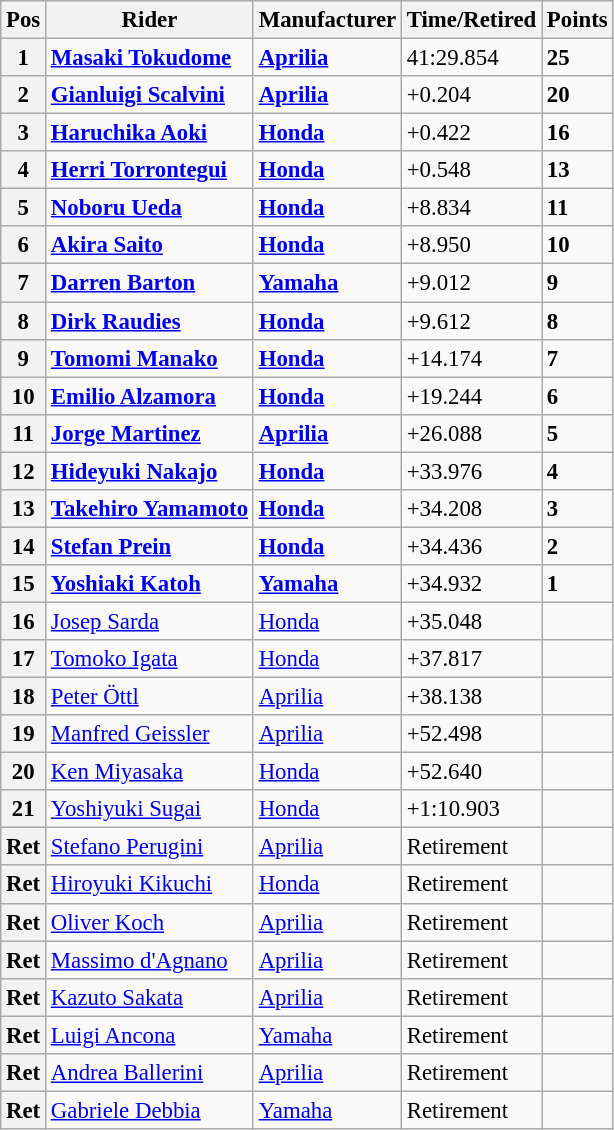<table class="wikitable" style="font-size: 95%;">
<tr>
<th>Pos</th>
<th>Rider</th>
<th>Manufacturer</th>
<th>Time/Retired</th>
<th>Points</th>
</tr>
<tr>
<th>1</th>
<td> <strong><a href='#'>Masaki Tokudome</a></strong></td>
<td><strong><a href='#'>Aprilia</a></strong></td>
<td>41:29.854</td>
<td><strong>25</strong></td>
</tr>
<tr>
<th>2</th>
<td> <strong><a href='#'>Gianluigi Scalvini</a></strong></td>
<td><strong><a href='#'>Aprilia</a></strong></td>
<td>+0.204</td>
<td><strong>20</strong></td>
</tr>
<tr>
<th>3</th>
<td> <strong><a href='#'>Haruchika Aoki</a></strong></td>
<td><strong><a href='#'>Honda</a></strong></td>
<td>+0.422</td>
<td><strong>16</strong></td>
</tr>
<tr>
<th>4</th>
<td> <strong><a href='#'>Herri Torrontegui</a></strong></td>
<td><strong><a href='#'>Honda</a></strong></td>
<td>+0.548</td>
<td><strong>13</strong></td>
</tr>
<tr>
<th>5</th>
<td> <strong><a href='#'>Noboru Ueda</a></strong></td>
<td><strong><a href='#'>Honda</a></strong></td>
<td>+8.834</td>
<td><strong>11</strong></td>
</tr>
<tr>
<th>6</th>
<td> <strong><a href='#'>Akira Saito</a></strong></td>
<td><strong><a href='#'>Honda</a></strong></td>
<td>+8.950</td>
<td><strong>10</strong></td>
</tr>
<tr>
<th>7</th>
<td> <strong><a href='#'>Darren Barton</a></strong></td>
<td><strong><a href='#'>Yamaha</a></strong></td>
<td>+9.012</td>
<td><strong>9</strong></td>
</tr>
<tr>
<th>8</th>
<td> <strong><a href='#'>Dirk Raudies</a></strong></td>
<td><strong><a href='#'>Honda</a></strong></td>
<td>+9.612</td>
<td><strong>8</strong></td>
</tr>
<tr>
<th>9</th>
<td> <strong><a href='#'>Tomomi Manako</a></strong></td>
<td><strong><a href='#'>Honda</a></strong></td>
<td>+14.174</td>
<td><strong>7</strong></td>
</tr>
<tr>
<th>10</th>
<td> <strong><a href='#'>Emilio Alzamora</a></strong></td>
<td><strong><a href='#'>Honda</a></strong></td>
<td>+19.244</td>
<td><strong>6</strong></td>
</tr>
<tr>
<th>11</th>
<td> <strong><a href='#'>Jorge Martinez</a></strong></td>
<td><strong><a href='#'>Aprilia</a></strong></td>
<td>+26.088</td>
<td><strong>5</strong></td>
</tr>
<tr>
<th>12</th>
<td> <strong><a href='#'>Hideyuki Nakajo</a></strong></td>
<td><strong><a href='#'>Honda</a></strong></td>
<td>+33.976</td>
<td><strong>4</strong></td>
</tr>
<tr>
<th>13</th>
<td> <strong><a href='#'>Takehiro Yamamoto</a></strong></td>
<td><strong><a href='#'>Honda</a></strong></td>
<td>+34.208</td>
<td><strong>3</strong></td>
</tr>
<tr>
<th>14</th>
<td> <strong><a href='#'>Stefan Prein</a></strong></td>
<td><strong><a href='#'>Honda</a></strong></td>
<td>+34.436</td>
<td><strong>2</strong></td>
</tr>
<tr>
<th>15</th>
<td> <strong><a href='#'>Yoshiaki Katoh</a></strong></td>
<td><strong><a href='#'>Yamaha</a></strong></td>
<td>+34.932</td>
<td><strong>1</strong></td>
</tr>
<tr>
<th>16</th>
<td> <a href='#'>Josep Sarda</a></td>
<td><a href='#'>Honda</a></td>
<td>+35.048</td>
<td></td>
</tr>
<tr>
<th>17</th>
<td> <a href='#'>Tomoko Igata</a></td>
<td><a href='#'>Honda</a></td>
<td>+37.817</td>
<td></td>
</tr>
<tr>
<th>18</th>
<td> <a href='#'>Peter Öttl</a></td>
<td><a href='#'>Aprilia</a></td>
<td>+38.138</td>
<td></td>
</tr>
<tr>
<th>19</th>
<td> <a href='#'>Manfred Geissler</a></td>
<td><a href='#'>Aprilia</a></td>
<td>+52.498</td>
<td></td>
</tr>
<tr>
<th>20</th>
<td> <a href='#'>Ken Miyasaka</a></td>
<td><a href='#'>Honda</a></td>
<td>+52.640</td>
<td></td>
</tr>
<tr>
<th>21</th>
<td> <a href='#'>Yoshiyuki Sugai</a></td>
<td><a href='#'>Honda</a></td>
<td>+1:10.903</td>
<td></td>
</tr>
<tr>
<th>Ret</th>
<td> <a href='#'>Stefano Perugini</a></td>
<td><a href='#'>Aprilia</a></td>
<td>Retirement</td>
<td></td>
</tr>
<tr>
<th>Ret</th>
<td> <a href='#'>Hiroyuki Kikuchi</a></td>
<td><a href='#'>Honda</a></td>
<td>Retirement</td>
<td></td>
</tr>
<tr>
<th>Ret</th>
<td> <a href='#'>Oliver Koch</a></td>
<td><a href='#'>Aprilia</a></td>
<td>Retirement</td>
<td></td>
</tr>
<tr>
<th>Ret</th>
<td> <a href='#'>Massimo d'Agnano</a></td>
<td><a href='#'>Aprilia</a></td>
<td>Retirement</td>
<td></td>
</tr>
<tr>
<th>Ret</th>
<td> <a href='#'>Kazuto Sakata</a></td>
<td><a href='#'>Aprilia</a></td>
<td>Retirement</td>
<td></td>
</tr>
<tr>
<th>Ret</th>
<td> <a href='#'>Luigi Ancona</a></td>
<td><a href='#'>Yamaha</a></td>
<td>Retirement</td>
<td></td>
</tr>
<tr>
<th>Ret</th>
<td> <a href='#'>Andrea Ballerini</a></td>
<td><a href='#'>Aprilia</a></td>
<td>Retirement</td>
<td></td>
</tr>
<tr>
<th>Ret</th>
<td> <a href='#'>Gabriele Debbia</a></td>
<td><a href='#'>Yamaha</a></td>
<td>Retirement</td>
<td></td>
</tr>
</table>
